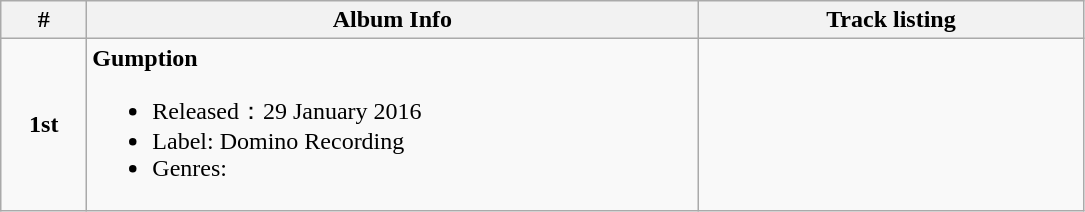<table class="wikitable">
<tr>
<th align="left" width="50px">#</th>
<th align="left" width="400px">Album Info</th>
<th align="left" width="250px">Track listing</th>
</tr>
<tr>
<td align="center"><strong>1st</strong></td>
<td align="left"><strong>Gumption</strong><br><ul><li>Released：29 January 2016</li><li>Label: Domino Recording</li><li>Genres: </li></ul></td>
<td align="left" style="font-size: 85%;"><br></td>
</tr>
</table>
